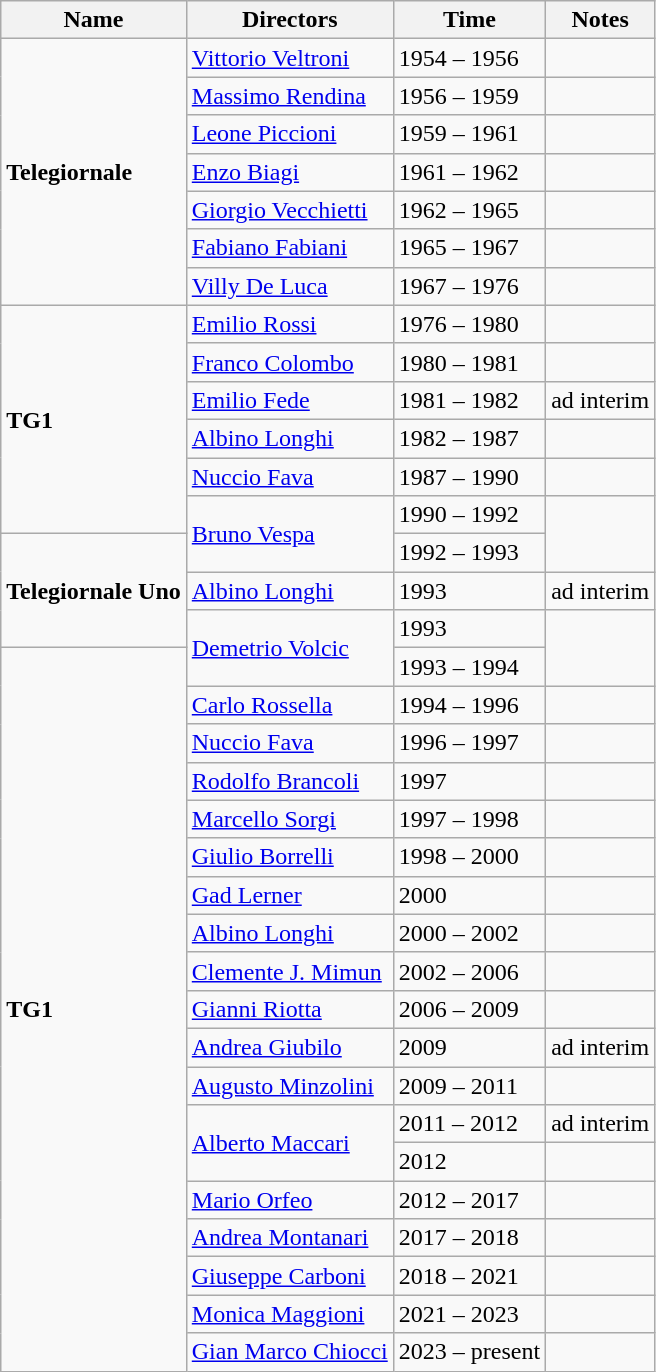<table class="wikitable">
<tr>
<th>Name</th>
<th>Directors</th>
<th>Time</th>
<th>Notes</th>
</tr>
<tr>
<td rowspan=7><strong>Telegiornale</strong></td>
<td><a href='#'>Vittorio Veltroni</a></td>
<td>1954 – 1956</td>
<td></td>
</tr>
<tr>
<td><a href='#'>Massimo Rendina</a></td>
<td>1956 – 1959</td>
<td></td>
</tr>
<tr>
<td><a href='#'>Leone Piccioni</a></td>
<td>1959 – 1961</td>
<td></td>
</tr>
<tr>
<td><a href='#'>Enzo Biagi</a></td>
<td>1961 – 1962</td>
<td></td>
</tr>
<tr>
<td><a href='#'>Giorgio Vecchietti</a></td>
<td>1962 – 1965</td>
<td></td>
</tr>
<tr>
<td><a href='#'>Fabiano Fabiani</a></td>
<td>1965 – 1967</td>
<td></td>
</tr>
<tr>
<td><a href='#'>Villy De Luca</a></td>
<td>1967 – 1976</td>
<td></td>
</tr>
<tr>
<td rowspan=6><strong>TG1</strong></td>
<td><a href='#'>Emilio Rossi</a></td>
<td>1976 – 1980</td>
<td></td>
</tr>
<tr>
<td><a href='#'>Franco Colombo</a></td>
<td>1980 – 1981</td>
<td></td>
</tr>
<tr>
<td><a href='#'>Emilio Fede</a></td>
<td>1981 – 1982</td>
<td>ad interim</td>
</tr>
<tr>
<td><a href='#'>Albino Longhi</a></td>
<td>1982 – 1987</td>
<td></td>
</tr>
<tr>
<td><a href='#'>Nuccio Fava</a></td>
<td>1987 – 1990</td>
<td></td>
</tr>
<tr>
<td rowspan=2><a href='#'>Bruno Vespa</a></td>
<td>1990 – 1992</td>
<td rowspan=2></td>
</tr>
<tr>
<td rowspan=3><strong>Telegiornale Uno</strong></td>
<td>1992 – 1993</td>
</tr>
<tr>
<td><a href='#'>Albino Longhi</a></td>
<td>1993</td>
<td>ad interim</td>
</tr>
<tr>
<td rowspan=2><a href='#'>Demetrio Volcic</a></td>
<td>1993</td>
<td rowspan=2></td>
</tr>
<tr>
<td rowspan="19"><strong>TG1</strong></td>
<td>1993 – 1994</td>
</tr>
<tr>
<td><a href='#'>Carlo Rossella</a></td>
<td>1994 – 1996</td>
<td></td>
</tr>
<tr>
<td><a href='#'>Nuccio Fava</a></td>
<td>1996 – 1997</td>
<td></td>
</tr>
<tr>
<td><a href='#'>Rodolfo Brancoli</a></td>
<td>1997</td>
<td></td>
</tr>
<tr>
<td><a href='#'>Marcello Sorgi</a></td>
<td>1997 – 1998</td>
<td></td>
</tr>
<tr>
<td><a href='#'>Giulio Borrelli</a></td>
<td>1998 – 2000</td>
<td></td>
</tr>
<tr>
<td><a href='#'>Gad Lerner</a></td>
<td>2000</td>
<td></td>
</tr>
<tr>
<td><a href='#'>Albino Longhi</a></td>
<td>2000 – 2002</td>
<td></td>
</tr>
<tr>
<td><a href='#'>Clemente J. Mimun</a></td>
<td>2002 – 2006</td>
<td></td>
</tr>
<tr>
<td><a href='#'>Gianni Riotta</a></td>
<td>2006 – 2009</td>
<td></td>
</tr>
<tr>
<td><a href='#'>Andrea Giubilo</a></td>
<td>2009</td>
<td>ad interim</td>
</tr>
<tr>
<td><a href='#'>Augusto Minzolini</a></td>
<td>2009 – 2011</td>
<td></td>
</tr>
<tr>
<td rowspan=2><a href='#'>Alberto Maccari</a></td>
<td>2011 – 2012</td>
<td>ad interim</td>
</tr>
<tr>
<td>2012</td>
<td></td>
</tr>
<tr>
<td><a href='#'>Mario Orfeo</a></td>
<td>2012 – 2017</td>
<td></td>
</tr>
<tr>
<td><a href='#'>Andrea Montanari</a></td>
<td>2017 – 2018</td>
<td></td>
</tr>
<tr>
<td><a href='#'>Giuseppe Carboni</a></td>
<td>2018 – 2021</td>
<td></td>
</tr>
<tr>
<td><a href='#'>Monica Maggioni</a></td>
<td>2021 – 2023</td>
<td></td>
</tr>
<tr>
<td><a href='#'>Gian Marco Chiocci</a></td>
<td>2023 – present</td>
<td></td>
</tr>
</table>
